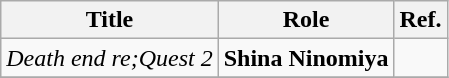<table class="wikitable">
<tr>
<th>Title</th>
<th>Role</th>
<th>Ref.</th>
</tr>
<tr>
<td><em>Death end re;Quest 2</em></td>
<td><strong>Shina Ninomiya</strong></td>
<td></td>
</tr>
<tr>
</tr>
</table>
